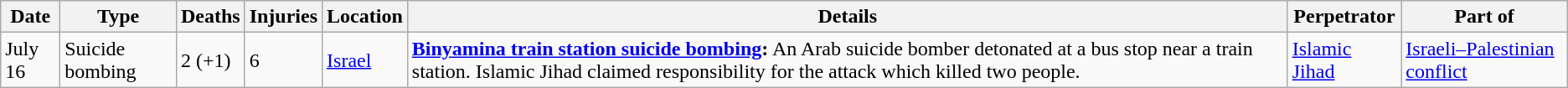<table class="wikitable sortable">
<tr>
<th>Date</th>
<th>Type</th>
<th>Deaths</th>
<th>Injuries</th>
<th>Location</th>
<th>Details</th>
<th>Perpetrator</th>
<th>Part of</th>
</tr>
<tr>
<td>July 16</td>
<td>Suicide bombing</td>
<td>2 (+1)</td>
<td>6</td>
<td><a href='#'>Israel</a></td>
<td><strong><a href='#'>Binyamina train station suicide bombing</a>:</strong> An Arab suicide bomber detonated at a bus stop near a train station. Islamic Jihad claimed responsibility for the attack which killed two people.</td>
<td><a href='#'>Islamic Jihad</a></td>
<td><a href='#'>Israeli–Palestinian conflict</a></td>
</tr>
</table>
